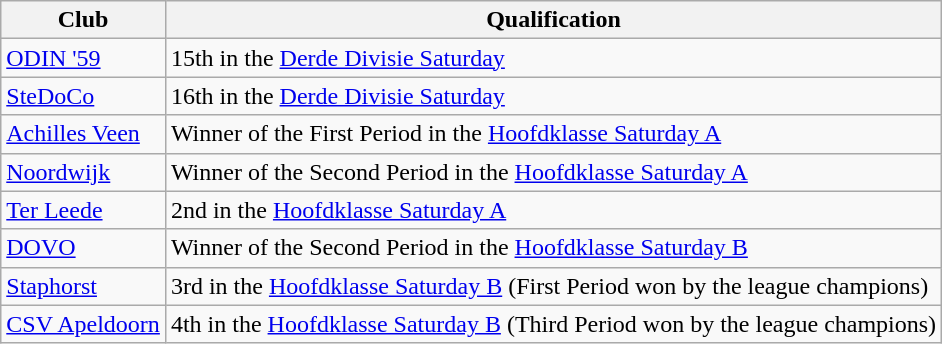<table class="wikitable">
<tr>
<th>Club</th>
<th>Qualification</th>
</tr>
<tr>
<td><a href='#'>ODIN '59</a></td>
<td>15th in the <a href='#'>Derde Divisie Saturday</a></td>
</tr>
<tr>
<td><a href='#'>SteDoCo</a></td>
<td>16th in the <a href='#'>Derde Divisie Saturday</a></td>
</tr>
<tr>
<td><a href='#'>Achilles Veen</a></td>
<td>Winner of the First Period in the <a href='#'>Hoofdklasse Saturday A</a></td>
</tr>
<tr>
<td><a href='#'>Noordwijk</a></td>
<td>Winner of the Second Period in the <a href='#'>Hoofdklasse Saturday A</a></td>
</tr>
<tr>
<td><a href='#'>Ter Leede</a></td>
<td>2nd in the <a href='#'>Hoofdklasse Saturday A</a></td>
</tr>
<tr>
<td><a href='#'>DOVO</a></td>
<td>Winner of the Second Period in the <a href='#'>Hoofdklasse Saturday B</a></td>
</tr>
<tr>
<td><a href='#'>Staphorst</a></td>
<td>3rd in the <a href='#'>Hoofdklasse Saturday B</a> (First Period won by the league champions)</td>
</tr>
<tr>
<td><a href='#'>CSV Apeldoorn</a></td>
<td>4th in the <a href='#'>Hoofdklasse Saturday B</a> (Third Period won by the league champions)</td>
</tr>
</table>
